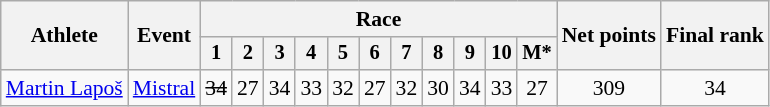<table class="wikitable" style="font-size:90%">
<tr>
<th rowspan=2>Athlete</th>
<th rowspan=2>Event</th>
<th colspan=11>Race</th>
<th rowspan=2>Net points</th>
<th rowspan=2>Final rank</th>
</tr>
<tr style="font-size:95%">
<th>1</th>
<th>2</th>
<th>3</th>
<th>4</th>
<th>5</th>
<th>6</th>
<th>7</th>
<th>8</th>
<th>9</th>
<th>10</th>
<th>M*</th>
</tr>
<tr align=center>
<td align=left><a href='#'>Martin Lapoš</a></td>
<td align=left><a href='#'>Mistral</a></td>
<td><s>34</s></td>
<td>27</td>
<td>34</td>
<td>33</td>
<td>32</td>
<td>27</td>
<td>32</td>
<td>30</td>
<td>34</td>
<td>33</td>
<td>27</td>
<td>309</td>
<td>34</td>
</tr>
</table>
